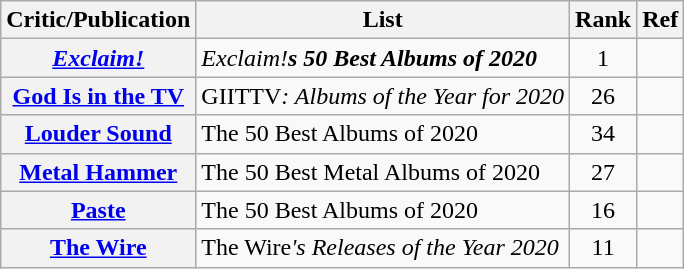<table class="wikitable plainrowheaders">
<tr>
<th>Critic/Publication</th>
<th>List</th>
<th>Rank</th>
<th>Ref</th>
</tr>
<tr>
<th scope="row"><em><a href='#'>Exclaim!</a></em></th>
<td><em>Exclaim!<strong>s 50 Best Albums of 2020</td>
<td style="text-align:center;">1</td>
<td style="text-align:center;"></td>
</tr>
<tr>
<th scope="row"></em><a href='#'>God Is in the TV</a><em></th>
<td></em>GIITTV<em>: Albums of the Year for 2020</td>
<td style="text-align:center;">26</td>
<td style="text-align:center;"></td>
</tr>
<tr>
<th scope="row"></em><a href='#'>Louder Sound</a><em></th>
<td>The 50 Best Albums of 2020</td>
<td style="text-align:center;">34</td>
<td style="text-align:center;"></td>
</tr>
<tr>
<th scope="row"></em><a href='#'>Metal Hammer</a><em></th>
<td>The 50 Best Metal Albums of 2020</td>
<td style="text-align:center;">27</td>
<td style="text-align:center;"></td>
</tr>
<tr>
<th scope="row"></em><a href='#'>Paste</a><em></th>
<td>The 50 Best Albums of 2020</td>
<td style="text-align:center;">16</td>
<td style="text-align:center;"></td>
</tr>
<tr>
<th scope="row"></em><a href='#'>The Wire</a><em></th>
<td></em>The Wire<em>'s Releases of the Year 2020</td>
<td style="text-align:center;">11</td>
<td style="text-align:center;"></td>
</tr>
</table>
